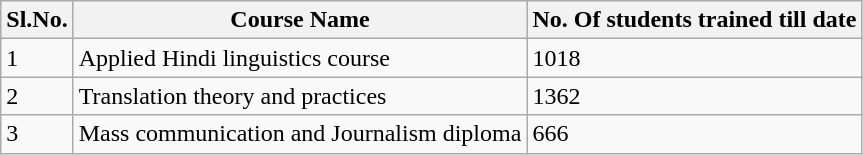<table class="wikitable">
<tr>
<th>Sl.No.</th>
<th>Course Name</th>
<th>No. Of students trained till date</th>
</tr>
<tr>
<td>1</td>
<td>Applied Hindi linguistics course</td>
<td>1018</td>
</tr>
<tr>
<td>2</td>
<td>Translation theory and practices</td>
<td>1362</td>
</tr>
<tr>
<td>3</td>
<td>Mass communication and Journalism diploma</td>
<td>666</td>
</tr>
</table>
